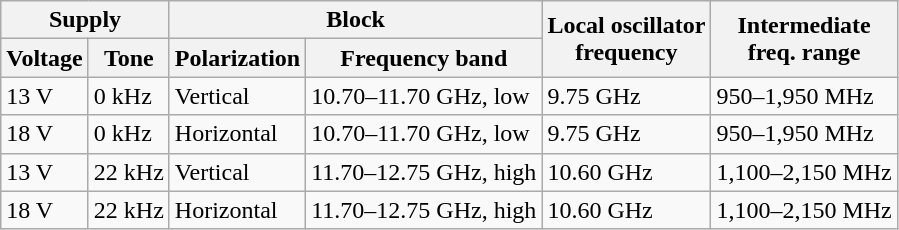<table class="wikitable">
<tr>
<th colspan=2>Supply</th>
<th colspan=2>Block</th>
<th rowspan=2>Local oscillator <br>frequency</th>
<th rowspan=2>Intermediate <br>freq. range</th>
</tr>
<tr>
<th>Voltage</th>
<th>Tone</th>
<th>Polarization</th>
<th>Frequency band</th>
</tr>
<tr>
<td>13 V</td>
<td>0 kHz</td>
<td>Vertical</td>
<td>10.70–11.70 GHz, low</td>
<td>9.75 GHz</td>
<td>950–1,950 MHz</td>
</tr>
<tr>
<td>18 V</td>
<td>0 kHz</td>
<td>Horizontal</td>
<td>10.70–11.70 GHz, low</td>
<td>9.75 GHz</td>
<td>950–1,950 MHz</td>
</tr>
<tr>
<td>13 V</td>
<td>22 kHz</td>
<td>Vertical</td>
<td>11.70–12.75 GHz, high</td>
<td>10.60 GHz</td>
<td>1,100–2,150 MHz</td>
</tr>
<tr>
<td>18 V</td>
<td>22 kHz</td>
<td>Horizontal</td>
<td>11.70–12.75 GHz, high</td>
<td>10.60 GHz</td>
<td>1,100–2,150 MHz</td>
</tr>
</table>
